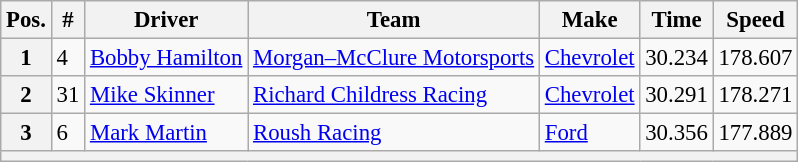<table class="wikitable" style="font-size:95%">
<tr>
<th>Pos.</th>
<th>#</th>
<th>Driver</th>
<th>Team</th>
<th>Make</th>
<th>Time</th>
<th>Speed</th>
</tr>
<tr>
<th>1</th>
<td>4</td>
<td><a href='#'>Bobby Hamilton</a></td>
<td><a href='#'>Morgan–McClure Motorsports</a></td>
<td><a href='#'>Chevrolet</a></td>
<td>30.234</td>
<td>178.607</td>
</tr>
<tr>
<th>2</th>
<td>31</td>
<td><a href='#'>Mike Skinner</a></td>
<td><a href='#'>Richard Childress Racing</a></td>
<td><a href='#'>Chevrolet</a></td>
<td>30.291</td>
<td>178.271</td>
</tr>
<tr>
<th>3</th>
<td>6</td>
<td><a href='#'>Mark Martin</a></td>
<td><a href='#'>Roush Racing</a></td>
<td><a href='#'>Ford</a></td>
<td>30.356</td>
<td>177.889</td>
</tr>
<tr>
<th colspan="7"></th>
</tr>
</table>
